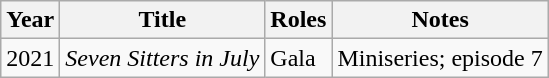<table class="wikitable sortable">
<tr>
<th>Year</th>
<th>Title</th>
<th>Roles</th>
<th>Notes</th>
</tr>
<tr>
<td>2021</td>
<td><em>Seven Sitters in July</em></td>
<td>Gala</td>
<td>Miniseries; episode 7</td>
</tr>
</table>
